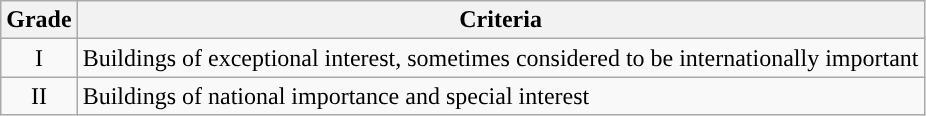<table class="wikitable">
<tr>
<th>Grade</th>
<th>Criteria</th>
</tr>
<tr>
<td align="center" >I</td>
<td>Buildings of exceptional interest, sometimes considered to be internationally important</td>
</tr>
<tr>
<td align="center" >II</td>
<td>Buildings of national importance and special interest</td>
</tr>
</table>
